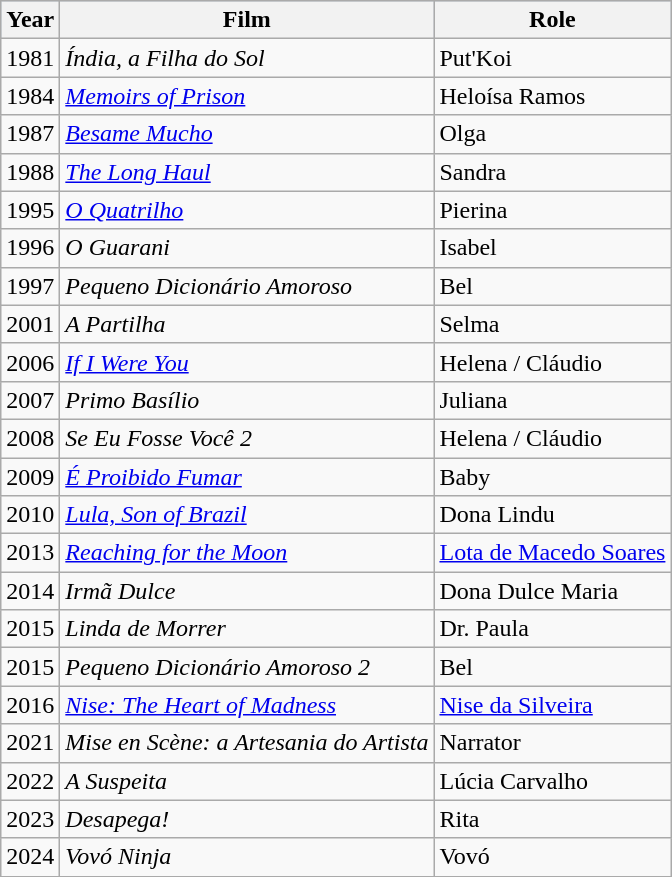<table class="wikitable">
<tr style="background:#b0c4de; text-align:center;">
<th>Year</th>
<th>Film</th>
<th>Role</th>
</tr>
<tr>
<td>1981</td>
<td><em>Índia, a Filha do Sol</em></td>
<td>Put'Koi</td>
</tr>
<tr>
<td>1984</td>
<td><em><a href='#'>Memoirs of Prison</a></em></td>
<td>Heloísa Ramos</td>
</tr>
<tr>
<td>1987</td>
<td><em><a href='#'>Besame Mucho</a></em></td>
<td>Olga</td>
</tr>
<tr>
<td>1988</td>
<td><em><a href='#'>The Long Haul</a></em></td>
<td>Sandra</td>
</tr>
<tr>
<td>1995</td>
<td><em><a href='#'>O Quatrilho</a></em></td>
<td>Pierina</td>
</tr>
<tr>
<td>1996</td>
<td><em>O Guarani</em></td>
<td>Isabel</td>
</tr>
<tr>
<td>1997</td>
<td><em>Pequeno Dicionário Amoroso</em></td>
<td>Bel</td>
</tr>
<tr>
<td>2001</td>
<td><em>A Partilha</em></td>
<td>Selma</td>
</tr>
<tr>
<td>2006</td>
<td><em><a href='#'>If I Were You</a></em></td>
<td>Helena / Cláudio</td>
</tr>
<tr>
<td>2007</td>
<td><em>Primo Basílio</em></td>
<td>Juliana</td>
</tr>
<tr>
<td>2008</td>
<td><em>Se Eu Fosse Você 2</em></td>
<td>Helena / Cláudio</td>
</tr>
<tr>
<td>2009</td>
<td><em><a href='#'>É Proibido Fumar</a></em></td>
<td>Baby</td>
</tr>
<tr>
<td>2010</td>
<td><em><a href='#'>Lula, Son of Brazil</a></em></td>
<td>Dona Lindu</td>
</tr>
<tr>
<td>2013</td>
<td><em><a href='#'>Reaching for the Moon</a></em></td>
<td><a href='#'>Lota de Macedo Soares</a></td>
</tr>
<tr>
<td>2014</td>
<td><em>Irmã Dulce</em></td>
<td>Dona Dulce Maria</td>
</tr>
<tr>
<td>2015</td>
<td><em>Linda de Morrer</em></td>
<td>Dr. Paula</td>
</tr>
<tr>
<td>2015</td>
<td><em>Pequeno Dicionário Amoroso 2</em></td>
<td>Bel</td>
</tr>
<tr>
<td>2016</td>
<td><em><a href='#'>Nise: The Heart of Madness</a></em></td>
<td><a href='#'>Nise da Silveira</a></td>
</tr>
<tr>
<td>2021</td>
<td><em>Mise en Scène: a Artesania do Artista</em></td>
<td>Narrator</td>
</tr>
<tr>
<td>2022</td>
<td><em>A Suspeita</em></td>
<td>Lúcia Carvalho</td>
</tr>
<tr>
<td>2023</td>
<td><em>Desapega!</em></td>
<td>Rita</td>
</tr>
<tr>
<td>2024</td>
<td><em>Vovó Ninja</em></td>
<td>Vovó</td>
</tr>
</table>
